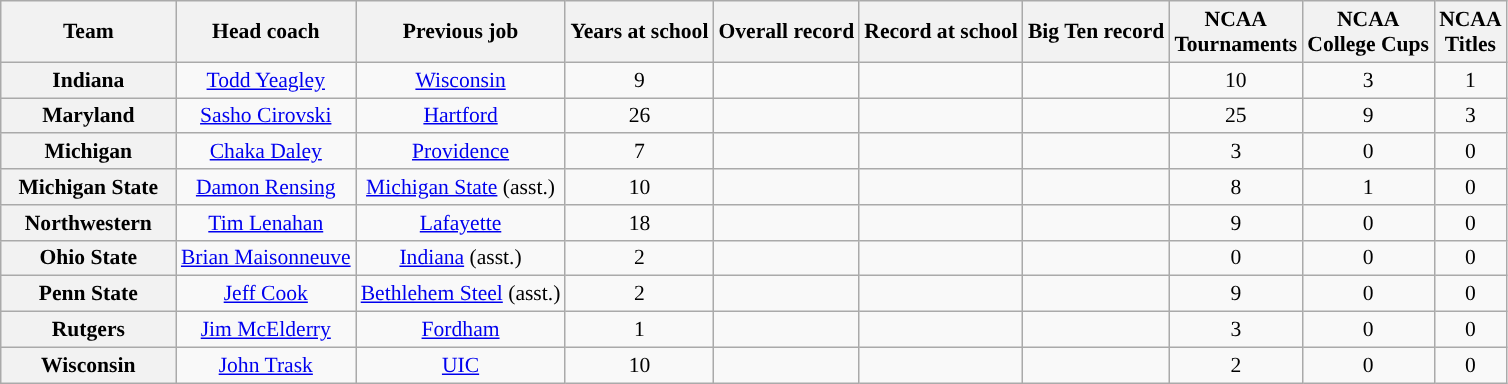<table class="wikitable sortable" style="text-align: center;font-size:90%;">
<tr>
<th width="110">Team</th>
<th>Head coach</th>
<th>Previous job</th>
<th>Years at school</th>
<th>Overall record</th>
<th>Record at school</th>
<th>Big Ten record</th>
<th>NCAA<br>Tournaments</th>
<th>NCAA<br>College Cups</th>
<th>NCAA<br>Titles</th>
</tr>
<tr>
<th>Indiana</th>
<td><a href='#'>Todd Yeagley</a></td>
<td><a href='#'>Wisconsin</a></td>
<td>9</td>
<td></td>
<td></td>
<td></td>
<td>10</td>
<td>3</td>
<td>1</td>
</tr>
<tr>
<th>Maryland</th>
<td><a href='#'>Sasho Cirovski</a></td>
<td><a href='#'>Hartford</a></td>
<td>26</td>
<td></td>
<td></td>
<td></td>
<td>25</td>
<td>9</td>
<td>3</td>
</tr>
<tr>
<th>Michigan</th>
<td><a href='#'>Chaka Daley</a></td>
<td><a href='#'>Providence</a></td>
<td>7</td>
<td></td>
<td></td>
<td></td>
<td>3</td>
<td>0</td>
<td>0</td>
</tr>
<tr>
<th>Michigan State</th>
<td><a href='#'>Damon Rensing</a></td>
<td><a href='#'>Michigan State</a> (asst.)</td>
<td>10</td>
<td></td>
<td></td>
<td></td>
<td>8</td>
<td>1</td>
<td>0</td>
</tr>
<tr>
<th>Northwestern</th>
<td><a href='#'>Tim Lenahan</a></td>
<td><a href='#'>Lafayette</a></td>
<td>18</td>
<td></td>
<td></td>
<td></td>
<td>9</td>
<td>0</td>
<td>0</td>
</tr>
<tr>
<th>Ohio State</th>
<td><a href='#'>Brian Maisonneuve</a></td>
<td><a href='#'>Indiana</a> (asst.)</td>
<td>2</td>
<td></td>
<td></td>
<td></td>
<td>0</td>
<td>0</td>
<td>0</td>
</tr>
<tr>
<th>Penn State</th>
<td><a href='#'>Jeff Cook</a></td>
<td><a href='#'>Bethlehem Steel</a> (asst.)</td>
<td>2</td>
<td></td>
<td></td>
<td></td>
<td>9</td>
<td>0</td>
<td>0</td>
</tr>
<tr>
<th>Rutgers</th>
<td><a href='#'>Jim McElderry</a></td>
<td><a href='#'>Fordham</a></td>
<td>1</td>
<td></td>
<td></td>
<td></td>
<td>3</td>
<td>0</td>
<td>0</td>
</tr>
<tr>
<th>Wisconsin</th>
<td><a href='#'>John Trask</a></td>
<td><a href='#'>UIC</a></td>
<td>10</td>
<td></td>
<td></td>
<td></td>
<td>2</td>
<td>0</td>
<td>0</td>
</tr>
</table>
